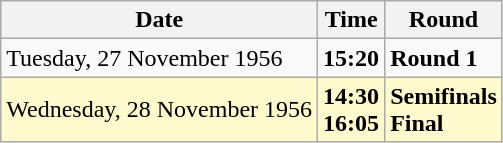<table class="wikitable">
<tr>
<th>Date</th>
<th>Time</th>
<th>Round</th>
</tr>
<tr>
<td>Tuesday, 27 November 1956</td>
<td><strong>15:20</strong></td>
<td><strong>Round 1</strong></td>
</tr>
<tr style=background:lemonchiffon>
<td>Wednesday, 28 November 1956</td>
<td><strong>14:30</strong><br><strong>16:05</strong></td>
<td><strong>Semifinals</strong><br><strong>Final</strong></td>
</tr>
</table>
